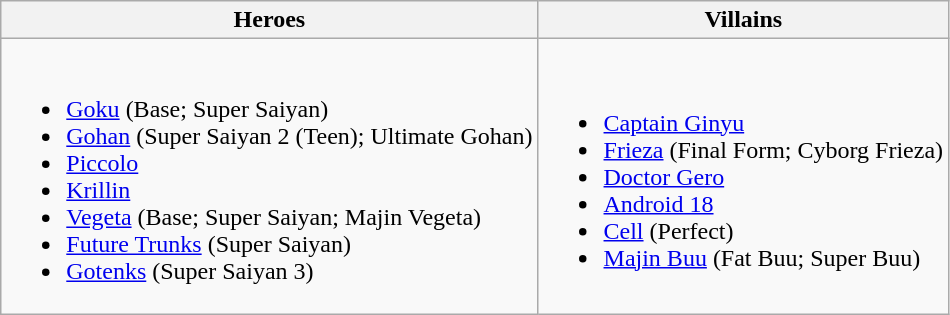<table class="wikitable"  style="text-align:left">
<tr>
<th>Heroes</th>
<th>Villains</th>
</tr>
<tr>
<td><br><ul><li><a href='#'>Goku</a> (Base; Super Saiyan)</li><li><a href='#'>Gohan</a> (Super Saiyan 2 (Teen); Ultimate Gohan)</li><li><a href='#'>Piccolo</a></li><li><a href='#'>Krillin</a></li><li><a href='#'>Vegeta</a> (Base; Super Saiyan; Majin Vegeta)</li><li><a href='#'>Future Trunks</a> (Super Saiyan)</li><li><a href='#'>Gotenks</a> (Super Saiyan 3)</li></ul></td>
<td><br><ul><li><a href='#'>Captain Ginyu</a></li><li><a href='#'>Frieza</a> (Final Form; Cyborg Frieza)</li><li><a href='#'>Doctor Gero</a></li><li><a href='#'>Android 18</a></li><li><a href='#'>Cell</a> (Perfect)</li><li><a href='#'>Majin Buu</a> (Fat Buu; Super Buu)</li></ul></td>
</tr>
</table>
